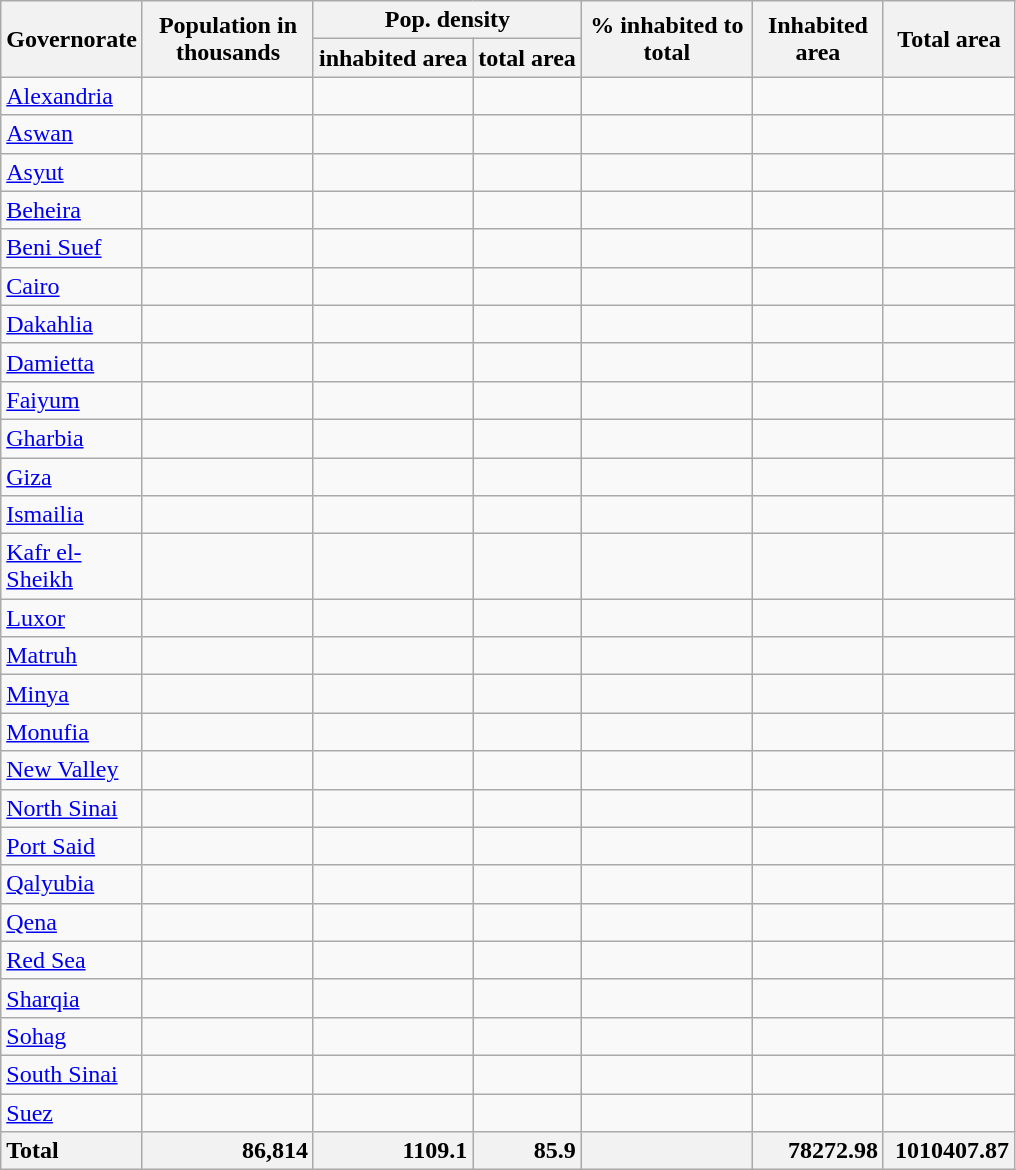<table class="wikitable sortable">
<tr>
<th rowspan=2 style="width:60pt;">Governorate</th>
<th rowspan=2 style="width:80pt;">Population in thousands</th>
<th colspan=2 style="width:80pt;">Pop. density</th>
<th rowspan=2 style="width:80pt;">% inhabited to total</th>
<th rowspan=2 style="width:60pt;">Inhabited area</th>
<th rowspan=2 style="width:60pt;">Total area</th>
</tr>
<tr>
<th>inhabited area</th>
<th>total area</th>
</tr>
<tr>
<td><a href='#'>Alexandria</a></td>
<td align = right></td>
<td align = right></td>
<td align = right></td>
<td></td>
<td align = right></td>
<td align = right></td>
</tr>
<tr>
<td><a href='#'>Aswan</a></td>
<td align = right></td>
<td align = right></td>
<td align = right></td>
<td></td>
<td align = right></td>
<td align = right></td>
</tr>
<tr>
<td><a href='#'>Asyut</a></td>
<td align = right></td>
<td align = right></td>
<td align = right></td>
<td></td>
<td align = right></td>
<td align = right></td>
</tr>
<tr>
<td><a href='#'>Beheira</a></td>
<td align = right></td>
<td align = right></td>
<td align = right></td>
<td></td>
<td align = right></td>
<td align = right></td>
</tr>
<tr>
<td><a href='#'>Beni Suef</a></td>
<td align = right></td>
<td align = right></td>
<td align = right></td>
<td></td>
<td align = right></td>
<td align = right></td>
</tr>
<tr>
<td><a href='#'>Cairo</a></td>
<td align = right></td>
<td align = right></td>
<td align = right></td>
<td></td>
<td align = right></td>
<td align = right></td>
</tr>
<tr>
<td><a href='#'>Dakahlia</a></td>
<td align = right></td>
<td align = right></td>
<td align = right></td>
<td></td>
<td align = right></td>
<td align = right></td>
</tr>
<tr>
<td><a href='#'>Damietta</a></td>
<td align = right></td>
<td align = right></td>
<td align = right></td>
<td></td>
<td align = right></td>
<td align = right></td>
</tr>
<tr>
<td><a href='#'>Faiyum</a></td>
<td align = right></td>
<td align = right></td>
<td align = right></td>
<td></td>
<td align = right></td>
<td align = right></td>
</tr>
<tr>
<td><a href='#'>Gharbia</a></td>
<td align = right></td>
<td align = right></td>
<td align = right></td>
<td></td>
<td align = right></td>
<td align = right></td>
</tr>
<tr>
<td><a href='#'>Giza</a></td>
<td align = right></td>
<td align = right></td>
<td align = right></td>
<td></td>
<td align = right></td>
<td align = right></td>
</tr>
<tr>
<td><a href='#'>Ismailia</a></td>
<td align = right></td>
<td align = right></td>
<td align = right></td>
<td></td>
<td align = right></td>
<td align = right></td>
</tr>
<tr>
<td><a href='#'>Kafr el-Sheikh</a></td>
<td align = right></td>
<td align = right></td>
<td align = right></td>
<td></td>
<td align = right></td>
<td align = right></td>
</tr>
<tr>
<td><a href='#'>Luxor</a></td>
<td align = right></td>
<td align = right></td>
<td align = right></td>
<td></td>
<td align = right></td>
<td align = right></td>
</tr>
<tr>
<td><a href='#'>Matruh</a></td>
<td align = right></td>
<td align = right></td>
<td align = right></td>
<td></td>
<td align = right></td>
<td align = right></td>
</tr>
<tr>
<td><a href='#'>Minya</a></td>
<td align = right></td>
<td align = right></td>
<td align = right></td>
<td></td>
<td align = right></td>
<td align = right></td>
</tr>
<tr>
<td><a href='#'>Monufia</a></td>
<td align = right></td>
<td align = right></td>
<td align = right></td>
<td></td>
<td align = right></td>
<td align = right></td>
</tr>
<tr>
<td><a href='#'>New Valley</a></td>
<td align = right></td>
<td align = right></td>
<td align = right></td>
<td></td>
<td align = right></td>
<td align = right></td>
</tr>
<tr>
<td><a href='#'>North Sinai</a></td>
<td align = right></td>
<td align = right></td>
<td align = right></td>
<td></td>
<td align = right></td>
<td align = right></td>
</tr>
<tr>
<td><a href='#'>Port Said</a></td>
<td align = right></td>
<td align = right></td>
<td align = right></td>
<td></td>
<td align = right></td>
<td align = right></td>
</tr>
<tr>
<td><a href='#'>Qalyubia</a></td>
<td align = right></td>
<td align = right></td>
<td align = right></td>
<td></td>
<td align = right></td>
<td align = right></td>
</tr>
<tr>
<td><a href='#'>Qena</a></td>
<td align = right></td>
<td align = right></td>
<td align = right></td>
<td></td>
<td align = right></td>
<td align = right></td>
</tr>
<tr>
<td><a href='#'>Red Sea</a></td>
<td align = right></td>
<td align = right></td>
<td align = right></td>
<td></td>
<td align = right></td>
<td align = right></td>
</tr>
<tr>
<td><a href='#'>Sharqia</a></td>
<td align = right></td>
<td align = right></td>
<td align = right></td>
<td></td>
<td align = right></td>
<td align = right></td>
</tr>
<tr>
<td><a href='#'>Sohag</a></td>
<td align = right></td>
<td align = right></td>
<td align = right></td>
<td></td>
<td align = right></td>
<td align = right></td>
</tr>
<tr>
<td><a href='#'>South Sinai</a></td>
<td align = right></td>
<td align = right></td>
<td align = right></td>
<td></td>
<td align = right></td>
<td align = right></td>
</tr>
<tr>
<td><a href='#'>Suez</a></td>
<td align = right></td>
<td align = right></td>
<td align = right></td>
<td></td>
<td align = right></td>
<td align = right></td>
</tr>
<tr class="sortbottom">
<th style="text-align:left;">Total</th>
<th style="text-align:right;">86,814</th>
<th style="text-align:right;">1109.1</th>
<th style="text-align:right;">85.9</th>
<th></th>
<th style="text-align:right;">78272.98</th>
<th style="text-align:right;">1010407.87</th>
</tr>
</table>
